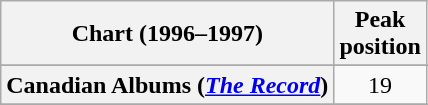<table class="wikitable sortable plainrowheaders">
<tr>
<th scope="col">Chart (1996–1997)</th>
<th scope="col">Peak<br>position</th>
</tr>
<tr>
</tr>
<tr>
<th scope="row">Canadian Albums (<em><a href='#'>The Record</a></em>)</th>
<td style="text-align:center;">19</td>
</tr>
<tr>
</tr>
<tr>
</tr>
</table>
